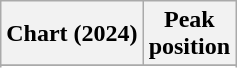<table class="wikitable sortable plainrowheaders" style="text-align:center">
<tr>
<th scope="col">Chart (2024)</th>
<th scope="col">Peak<br>position</th>
</tr>
<tr>
</tr>
<tr>
</tr>
<tr>
</tr>
<tr>
</tr>
<tr>
</tr>
<tr>
</tr>
<tr>
</tr>
<tr>
</tr>
</table>
